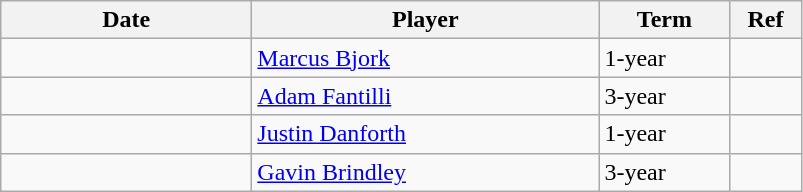<table class="wikitable">
<tr>
<th style="width: 10em;">Date</th>
<th style="width: 14em;">Player</th>
<th style="width: 5em;">Term</th>
<th style="width: 2.5em;">Ref</th>
</tr>
<tr>
<td></td>
<td><a href='#'>Marcus Bjork</a></td>
<td>1-year</td>
<td></td>
</tr>
<tr>
<td></td>
<td><a href='#'>Adam Fantilli</a></td>
<td>3-year</td>
<td></td>
</tr>
<tr>
<td></td>
<td><a href='#'>Justin Danforth</a></td>
<td>1-year</td>
<td></td>
</tr>
<tr>
<td></td>
<td><a href='#'>Gavin Brindley</a></td>
<td>3-year</td>
<td></td>
</tr>
</table>
